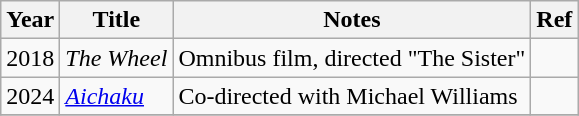<table class="wikitable">
<tr>
<th>Year</th>
<th>Title</th>
<th>Notes</th>
<th>Ref</th>
</tr>
<tr>
<td>2018</td>
<td><em>The Wheel</em></td>
<td>Omnibus film, directed "The Sister"</td>
<td></td>
</tr>
<tr>
<td>2024</td>
<td><em><a href='#'>Aichaku</a></em></td>
<td>Co-directed with Michael Williams</td>
<td></td>
</tr>
<tr>
</tr>
</table>
